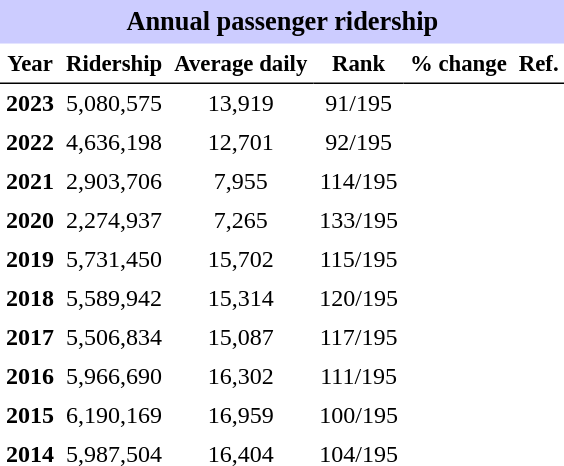<table class="toccolours" cellpadding="4" cellspacing="0" style="text-align:right;">
<tr>
<th colspan="6"  style="background-color:#ccf; background-color:#ccf; font-size:110%; text-align:center;">Annual passenger ridership</th>
</tr>
<tr style="font-size:95%; text-align:center">
<th style="border-bottom:1px solid black">Year</th>
<th style="border-bottom:1px solid black">Ridership</th>
<th style="border-bottom:1px solid black">Average daily</th>
<th style="border-bottom:1px solid black">Rank</th>
<th style="border-bottom:1px solid black">% change</th>
<th style="border-bottom:1px solid black">Ref.</th>
</tr>
<tr style="text-align:center;">
<td><strong>2023</strong></td>
<td>5,080,575</td>
<td>13,919</td>
<td>91/195</td>
<td></td>
<td></td>
</tr>
<tr style="text-align:center;">
<td><strong>2022</strong></td>
<td>4,636,198</td>
<td>12,701</td>
<td>92/195</td>
<td></td>
<td></td>
</tr>
<tr style="text-align:center;">
<td><strong>2021</strong></td>
<td>2,903,706</td>
<td>7,955</td>
<td>114/195</td>
<td></td>
<td></td>
</tr>
<tr style="text-align:center;">
<td><strong>2020</strong></td>
<td>2,274,937</td>
<td>7,265</td>
<td>133/195</td>
<td></td>
<td></td>
</tr>
<tr style="text-align:center;">
<td><strong>2019</strong></td>
<td>5,731,450</td>
<td>15,702</td>
<td>115/195</td>
<td></td>
<td></td>
</tr>
<tr style="text-align:center;">
<td><strong>2018</strong></td>
<td>5,589,942</td>
<td>15,314</td>
<td>120/195</td>
<td></td>
<td></td>
</tr>
<tr style="text-align:center;">
<td><strong>2017</strong></td>
<td>5,506,834</td>
<td>15,087</td>
<td>117/195</td>
<td></td>
<td></td>
</tr>
<tr style="text-align:center;">
<td><strong>2016</strong></td>
<td>5,966,690</td>
<td>16,302</td>
<td>111/195</td>
<td></td>
<td></td>
</tr>
<tr style="text-align:center;">
<td><strong>2015</strong></td>
<td>6,190,169</td>
<td>16,959</td>
<td>100/195</td>
<td></td>
<td></td>
</tr>
<tr style="text-align:center;">
<td><strong>2014</strong></td>
<td>5,987,504</td>
<td>16,404</td>
<td>104/195</td>
<td></td>
<td></td>
</tr>
</table>
